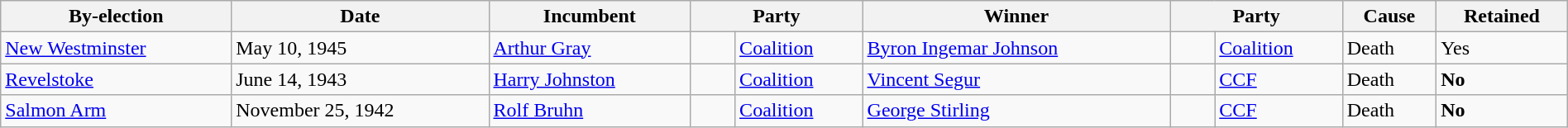<table class=wikitable style="width:100%">
<tr>
<th>By-election</th>
<th>Date</th>
<th>Incumbent</th>
<th colspan=2>Party</th>
<th>Winner</th>
<th colspan=2>Party</th>
<th>Cause</th>
<th>Retained</th>
</tr>
<tr>
<td><a href='#'>New Westminster</a></td>
<td>May 10, 1945</td>
<td><a href='#'>Arthur Gray</a></td>
<td>    </td>
<td><a href='#'>Coalition</a></td>
<td><a href='#'>Byron Ingemar Johnson</a></td>
<td>    </td>
<td><a href='#'>Coalition</a></td>
<td>Death</td>
<td>Yes</td>
</tr>
<tr>
<td><a href='#'>Revelstoke</a></td>
<td>June 14, 1943</td>
<td><a href='#'>Harry Johnston</a></td>
<td>    </td>
<td><a href='#'>Coalition</a></td>
<td><a href='#'>Vincent Segur</a></td>
<td>    </td>
<td><a href='#'>CCF</a></td>
<td>Death</td>
<td><strong>No</strong></td>
</tr>
<tr>
<td><a href='#'>Salmon Arm</a></td>
<td>November 25, 1942</td>
<td><a href='#'>Rolf Bruhn</a></td>
<td>    </td>
<td><a href='#'>Coalition</a></td>
<td><a href='#'>George Stirling</a></td>
<td>    </td>
<td><a href='#'>CCF</a></td>
<td>Death</td>
<td><strong>No</strong></td>
</tr>
</table>
